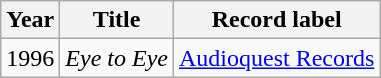<table class="wikitable sortable">
<tr>
<th>Year</th>
<th>Title</th>
<th>Record label</th>
</tr>
<tr>
<td>1996</td>
<td><em>Eye to Eye</em></td>
<td style="text-align:center;"><a href='#'>Audioquest Records</a></td>
</tr>
</table>
